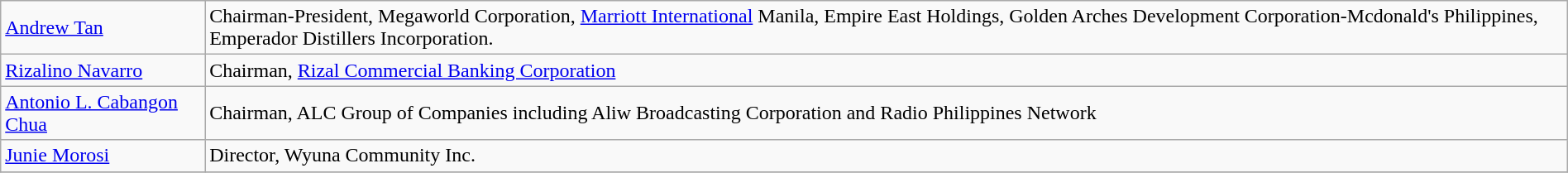<table class="wikitable" width=100%>
<tr>
<td><a href='#'>Andrew Tan</a></td>
<td>Chairman-President, Megaworld Corporation, <a href='#'>Marriott International</a> Manila, Empire East Holdings, Golden Arches Development Corporation-Mcdonald's Philippines, Emperador Distillers Incorporation.</td>
</tr>
<tr>
<td><a href='#'>Rizalino Navarro</a></td>
<td>Chairman, <a href='#'>Rizal Commercial Banking Corporation</a></td>
</tr>
<tr>
<td><a href='#'>Antonio L. Cabangon Chua</a></td>
<td>Chairman, ALC Group of Companies including Aliw Broadcasting Corporation and Radio Philippines Network</td>
</tr>
<tr>
<td><a href='#'>Junie Morosi</a></td>
<td>Director, Wyuna Community Inc.</td>
</tr>
<tr>
</tr>
</table>
